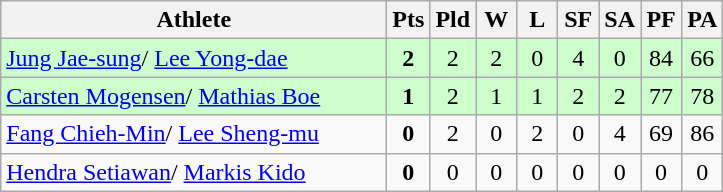<table class=wikitable style="text-align:center">
<tr>
<th width=250>Athlete</th>
<th width=20>Pts</th>
<th width=20>Pld</th>
<th width=20>W</th>
<th width=20>L</th>
<th width=20>SF</th>
<th width=20>SA</th>
<th width=20>PF</th>
<th width=20>PA</th>
</tr>
<tr bgcolor=ccffcc>
<td style="text-align:left"> <a href='#'>Jung Jae-sung</a>/ <a href='#'>Lee Yong-dae</a></td>
<td><strong>2</strong></td>
<td>2</td>
<td>2</td>
<td>0</td>
<td>4</td>
<td>0</td>
<td>84</td>
<td>66</td>
</tr>
<tr bgcolor=ccffcc>
<td style="text-align:left"> <a href='#'>Carsten Mogensen</a>/ <a href='#'>Mathias Boe</a></td>
<td><strong>1</strong></td>
<td>2</td>
<td>1</td>
<td>1</td>
<td>2</td>
<td>2</td>
<td>77</td>
<td>78</td>
</tr>
<tr bgcolor=>
<td style="text-align:left"> <a href='#'>Fang Chieh-Min</a>/ <a href='#'>Lee Sheng-mu</a></td>
<td><strong>0</strong></td>
<td>2</td>
<td>0</td>
<td>2</td>
<td>0</td>
<td>4</td>
<td>69</td>
<td>86</td>
</tr>
<tr bgcolor=>
<td style="text-align:left"> <a href='#'>Hendra Setiawan</a>/ <a href='#'>Markis Kido</a></td>
<td><strong>0</strong></td>
<td>0</td>
<td>0</td>
<td>0</td>
<td>0</td>
<td>0</td>
<td>0</td>
<td>0</td>
</tr>
</table>
